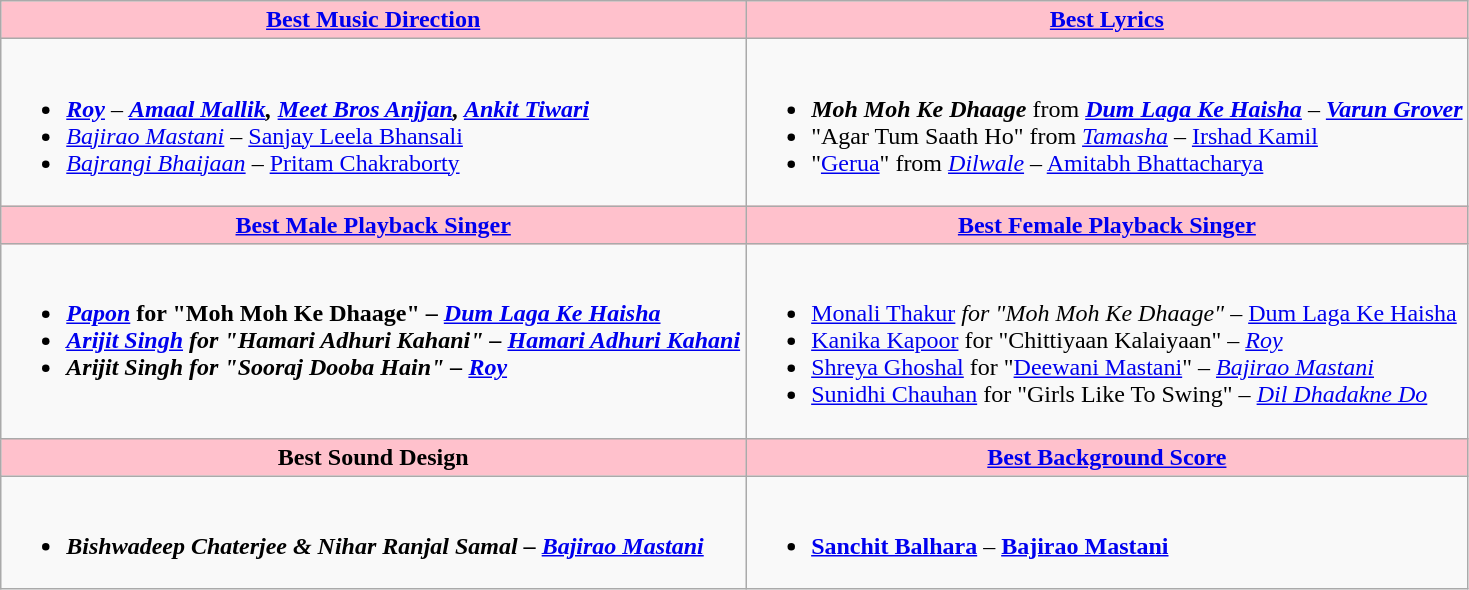<table class=wikitable style="width=150%">
<tr>
<th style="background:#FFC1CC;" ! style="width=50%"><a href='#'>Best Music Direction</a></th>
<th style="background:#FFC1CC;" ! style="width=50%"><a href='#'>Best Lyrics</a></th>
</tr>
<tr>
<td valign="top"><br><ul><li><strong><em><a href='#'>Roy</a></em></strong> – <strong><em><a href='#'>Amaal Mallik</a>, <a href='#'>Meet Bros Anjjan</a>, <a href='#'>Ankit Tiwari</a></em></strong></li><li><em><a href='#'>Bajirao Mastani</a></em> – <a href='#'>Sanjay Leela Bhansali</a></li><li><em><a href='#'>Bajrangi Bhaijaan</a></em> – <a href='#'>Pritam Chakraborty</a></li></ul></td>
<td valign="top"><br><ul><li><strong><em>Moh Moh Ke Dhaage</em></strong> from <strong><em><a href='#'>Dum Laga Ke Haisha</a></em></strong> – <strong><em><a href='#'>Varun Grover</a></em></strong></li><li>"Agar Tum Saath Ho" from <em><a href='#'>Tamasha</a></em> – <a href='#'>Irshad Kamil</a></li><li>"<a href='#'>Gerua</a>" from <em><a href='#'>Dilwale</a></em> – <a href='#'>Amitabh Bhattacharya</a></li></ul></td>
</tr>
<tr>
<th style="background:#FFC1CC;" ! style="width=50%"><a href='#'>Best Male Playback Singer</a></th>
<th style="background:#FFC1CC;" ! style="width=50%"><a href='#'>Best Female Playback Singer</a></th>
</tr>
<tr>
<td valign="top"><br><ul><li><strong><em><a href='#'>Papon</a></em></strong> <strong>for "Moh Moh Ke Dhaage" – <em><a href='#'>Dum Laga Ke Haisha</a><strong><em></li><li><a href='#'>Arijit Singh</a> for "Hamari Adhuri Kahani" – </em><a href='#'>Hamari Adhuri Kahani</a><em></li><li>Arijit Singh for "Sooraj Dooba Hain" – </em><a href='#'>Roy</a><em></li></ul></td>
<td valign="top"><br><ul><li></em></strong><a href='#'>Monali Thakur</a><strong><em> </strong>for "Moh Moh Ke Dhaage" – </em><a href='#'>Dum Laga Ke Haisha</a></em></strong></li><li><a href='#'>Kanika Kapoor</a> for "Chittiyaan Kalaiyaan" – <em><a href='#'>Roy</a></em></li><li><a href='#'>Shreya Ghoshal</a> for "<a href='#'>Deewani Mastani</a>" – <em><a href='#'>Bajirao Mastani</a></em></li><li><a href='#'>Sunidhi Chauhan</a> for "Girls Like To Swing" – <em><a href='#'>Dil Dhadakne Do</a></em></li></ul></td>
</tr>
<tr>
<th style="background:#FFC1CC;" ! style="width="50%">Best Sound Design</th>
<th style="background:#FFC1CC;" ! style="width="50%"><a href='#'>Best Background Score</a></th>
</tr>
<tr>
<td valign="top"><br><ul><li><strong><em>Bishwadeep Chaterjee & Nihar Ranjal Samal<strong> – </strong><a href='#'>Bajirao Mastani</a></em></strong></li></ul></td>
<td valign="top"><br><ul><li><strong><a href='#'>Sanchit Balhara</a></strong> – <strong><a href='#'>Bajirao Mastani</a></strong></li></ul></td>
</tr>
</table>
